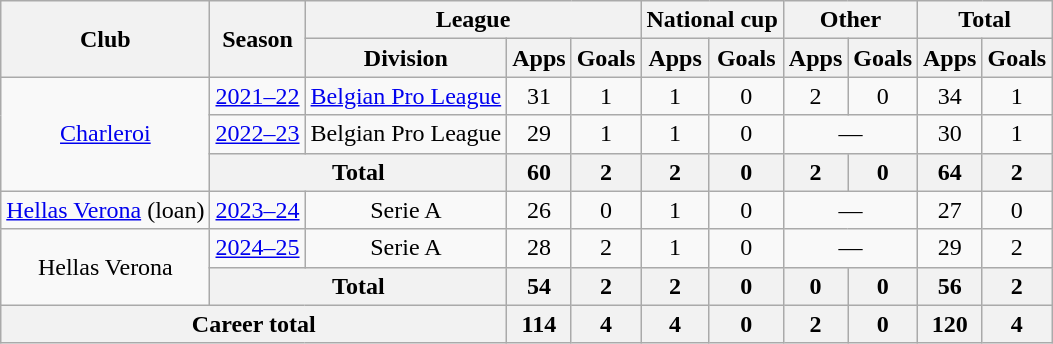<table class="wikitable" style="text-align:center">
<tr>
<th rowspan="2">Club</th>
<th rowspan="2">Season</th>
<th colspan="3">League</th>
<th colspan="2">National cup</th>
<th colspan="2">Other</th>
<th colspan="2">Total</th>
</tr>
<tr>
<th>Division</th>
<th>Apps</th>
<th>Goals</th>
<th>Apps</th>
<th>Goals</th>
<th>Apps</th>
<th>Goals</th>
<th>Apps</th>
<th>Goals</th>
</tr>
<tr>
<td rowspan="3"><a href='#'>Charleroi</a></td>
<td><a href='#'>2021–22</a></td>
<td><a href='#'>Belgian Pro League</a></td>
<td>31</td>
<td>1</td>
<td>1</td>
<td>0</td>
<td>2</td>
<td>0</td>
<td>34</td>
<td>1</td>
</tr>
<tr>
<td><a href='#'>2022–23</a></td>
<td>Belgian Pro League</td>
<td>29</td>
<td>1</td>
<td>1</td>
<td>0</td>
<td colspan="2">—</td>
<td>30</td>
<td>1</td>
</tr>
<tr>
<th colspan="2">Total</th>
<th>60</th>
<th>2</th>
<th>2</th>
<th>0</th>
<th>2</th>
<th>0</th>
<th>64</th>
<th>2</th>
</tr>
<tr>
<td><a href='#'>Hellas Verona</a> (loan)</td>
<td><a href='#'>2023–24</a></td>
<td>Serie A</td>
<td>26</td>
<td>0</td>
<td>1</td>
<td>0</td>
<td colspan="2">—</td>
<td>27</td>
<td>0</td>
</tr>
<tr>
<td rowspan="2">Hellas Verona</td>
<td><a href='#'>2024–25</a></td>
<td>Serie A</td>
<td>28</td>
<td>2</td>
<td>1</td>
<td>0</td>
<td colspan="2">—</td>
<td>29</td>
<td>2</td>
</tr>
<tr>
<th colspan="2">Total</th>
<th>54</th>
<th>2</th>
<th>2</th>
<th>0</th>
<th>0</th>
<th>0</th>
<th>56</th>
<th>2</th>
</tr>
<tr>
<th colspan="3">Career total</th>
<th>114</th>
<th>4</th>
<th>4</th>
<th>0</th>
<th>2</th>
<th>0</th>
<th>120</th>
<th>4</th>
</tr>
</table>
